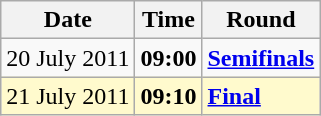<table class="wikitable">
<tr>
<th>Date</th>
<th>Time</th>
<th>Round</th>
</tr>
<tr>
<td>20 July 2011</td>
<td><strong>09:00</strong></td>
<td><strong><a href='#'>Semifinals</a></strong></td>
</tr>
<tr style=background:lemonchiffon>
<td>21 July 2011</td>
<td><strong>09:10</strong></td>
<td><strong><a href='#'>Final</a></strong></td>
</tr>
</table>
